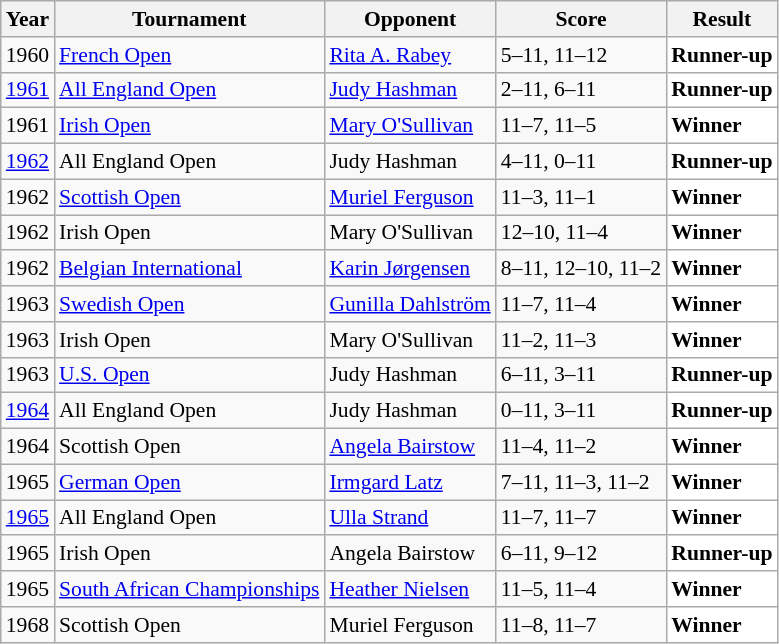<table class="sortable wikitable" style="font-size: 90%;">
<tr>
<th>Year</th>
<th>Tournament</th>
<th>Opponent</th>
<th>Score</th>
<th>Result</th>
</tr>
<tr>
<td align="center">1960</td>
<td align="left"><a href='#'>French Open</a></td>
<td align="left"> <a href='#'>Rita A. Rabey</a></td>
<td align="left">5–11, 11–12</td>
<td style="text-align:left; background:white"> <strong>Runner-up</strong></td>
</tr>
<tr>
<td align="center"><a href='#'>1961</a></td>
<td align="left"><a href='#'>All England Open</a></td>
<td align="left"> <a href='#'>Judy Hashman</a></td>
<td align="left">2–11, 6–11</td>
<td style="text-align:left; background:white"> <strong>Runner-up</strong></td>
</tr>
<tr>
<td align="center">1961</td>
<td align="left"><a href='#'>Irish Open</a></td>
<td align="left"> <a href='#'>Mary O'Sullivan</a></td>
<td align="left">11–7, 11–5</td>
<td style="text-align:left; background:white"> <strong>Winner</strong></td>
</tr>
<tr>
<td align="center"><a href='#'>1962</a></td>
<td align="left">All England Open</td>
<td align="left"> Judy Hashman</td>
<td align="left">4–11, 0–11</td>
<td style="text-align:left; background:white"> <strong>Runner-up</strong></td>
</tr>
<tr>
<td align="center">1962</td>
<td align="left"><a href='#'>Scottish Open</a></td>
<td align="left"> <a href='#'>Muriel Ferguson</a></td>
<td align="left">11–3, 11–1</td>
<td style="text-align:left; background:white"> <strong>Winner</strong></td>
</tr>
<tr>
<td align="center">1962</td>
<td align="left">Irish Open</td>
<td align="left"> Mary O'Sullivan</td>
<td align="left">12–10, 11–4</td>
<td style="text-align:left; background:white"> <strong>Winner</strong></td>
</tr>
<tr>
<td align="center">1962</td>
<td align="left"><a href='#'>Belgian International</a></td>
<td align="left"> <a href='#'>Karin Jørgensen</a></td>
<td align="left">8–11, 12–10, 11–2</td>
<td style="text-align:left; background:white"> <strong>Winner</strong></td>
</tr>
<tr>
<td align="center">1963</td>
<td align="left"><a href='#'>Swedish Open</a></td>
<td align="left"> <a href='#'>Gunilla Dahlström</a></td>
<td align="left">11–7, 11–4</td>
<td style="text-align:left; background:white"> <strong>Winner</strong></td>
</tr>
<tr>
<td align="center">1963</td>
<td align="left">Irish Open</td>
<td align="left"> Mary O'Sullivan</td>
<td align="left">11–2, 11–3</td>
<td style="text-align:left; background:white"> <strong>Winner</strong></td>
</tr>
<tr>
<td align="center">1963</td>
<td align="left"><a href='#'>U.S. Open</a></td>
<td align="left"> Judy Hashman</td>
<td align="left">6–11, 3–11</td>
<td style="text-align:left; background:white"> <strong>Runner-up</strong></td>
</tr>
<tr>
<td align="center"><a href='#'>1964</a></td>
<td align="left">All England Open</td>
<td align="left"> Judy Hashman</td>
<td align="left">0–11, 3–11</td>
<td style="text-align:left; background:white"> <strong>Runner-up</strong></td>
</tr>
<tr>
<td align="center">1964</td>
<td align="left">Scottish Open</td>
<td align="left"> <a href='#'>Angela Bairstow</a></td>
<td align="left">11–4, 11–2</td>
<td style="text-align:left; background:white"> <strong>Winner</strong></td>
</tr>
<tr>
<td align="center">1965</td>
<td align="left"><a href='#'>German Open</a></td>
<td align="left"> <a href='#'>Irmgard Latz</a></td>
<td align="left">7–11, 11–3, 11–2</td>
<td style="text-align:left; background:white"> <strong>Winner</strong></td>
</tr>
<tr>
<td align="center"><a href='#'>1965</a></td>
<td align="left">All England Open</td>
<td align="left"> <a href='#'>Ulla Strand</a></td>
<td align="left">11–7, 11–7</td>
<td style="text-align:left; background:white"> <strong>Winner</strong></td>
</tr>
<tr>
<td align="center">1965</td>
<td align="left">Irish Open</td>
<td align="left"> Angela Bairstow</td>
<td align="left">6–11, 9–12</td>
<td style="text-align:left; background:white"> <strong>Runner-up</strong></td>
</tr>
<tr>
<td align="center">1965</td>
<td align="left"><a href='#'>South African Championships</a></td>
<td align="left"> <a href='#'>Heather Nielsen</a></td>
<td align="left">11–5, 11–4</td>
<td style="text-align:left; background:white"> <strong>Winner</strong></td>
</tr>
<tr>
<td align="center">1968</td>
<td align="left">Scottish Open</td>
<td align="left"> Muriel Ferguson</td>
<td align="left">11–8, 11–7</td>
<td style="text-align:left; background:white"> <strong>Winner</strong></td>
</tr>
</table>
